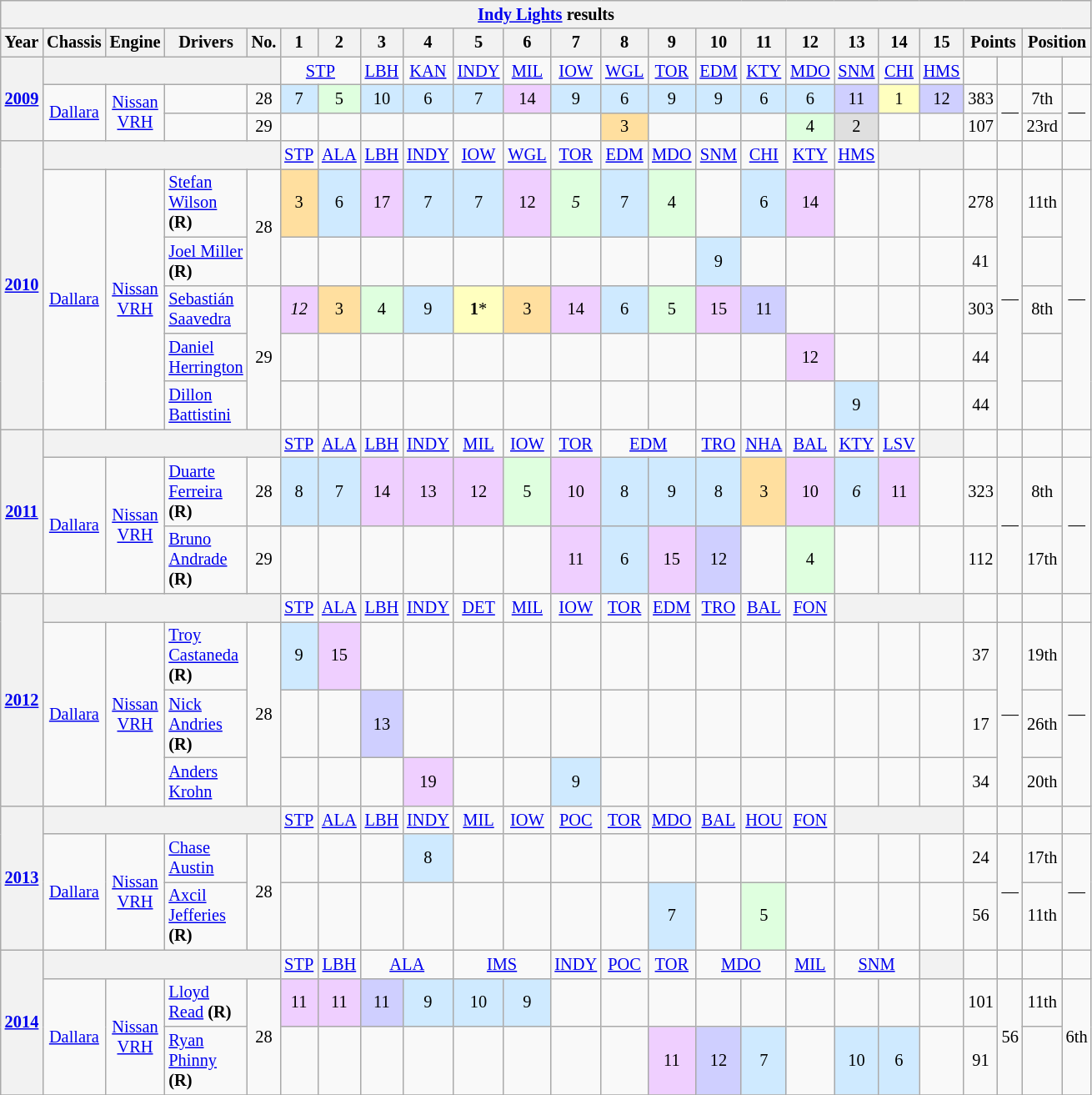<table class="wikitable mw-collapsible mw-collapsed" style="text-align:center; font-size:85%" width=700px>
<tr>
<th colspan=27><a href='#'>Indy Lights</a> results</th>
</tr>
<tr>
<th>Year</th>
<th>Chassis</th>
<th>Engine</th>
<th>Drivers</th>
<th>No.</th>
<th>1</th>
<th>2</th>
<th>3</th>
<th>4</th>
<th>5</th>
<th>6</th>
<th>7</th>
<th>8</th>
<th>9</th>
<th>10</th>
<th>11</th>
<th>12</th>
<th>13</th>
<th>14</th>
<th>15</th>
<th colspan=2>Points</th>
<th colspan=2>Position</th>
</tr>
<tr>
<th rowspan=3><a href='#'>2009</a></th>
<th colspan=4></th>
<td colspan=2><a href='#'>STP</a></td>
<td><a href='#'>LBH</a></td>
<td><a href='#'>KAN</a></td>
<td><a href='#'>INDY</a></td>
<td><a href='#'>MIL</a></td>
<td><a href='#'>IOW</a></td>
<td><a href='#'>WGL</a></td>
<td><a href='#'>TOR</a></td>
<td><a href='#'>EDM</a></td>
<td><a href='#'>KTY</a></td>
<td><a href='#'>MDO</a></td>
<td><a href='#'>SNM</a></td>
<td><a href='#'>CHI</a></td>
<td><a href='#'>HMS</a></td>
<td></td>
<td></td>
<td></td>
<td></td>
</tr>
<tr>
<td rowspan=2><a href='#'>Dallara</a></td>
<td rowspan=2><a href='#'>Nissan VRH</a></td>
<td align=left></td>
<td>28</td>
<td style="background:#CFEAFF;">7</td>
<td style="background:#DFFFDF;">5</td>
<td style="background:#CFEAFF;">10</td>
<td style="background:#CFEAFF;">6</td>
<td style="background:#CFEAFF;">7</td>
<td style="background:#EFCFFF;">14</td>
<td style="background:#CFEAFF;">9</td>
<td style="background:#CFEAFF;">6</td>
<td style="background:#CFEAFF;">9</td>
<td style="background:#CFEAFF;">9</td>
<td style="background:#CFEAFF;">6</td>
<td style="background:#CFEAFF;">6</td>
<td style="background:#CFCFFF;">11</td>
<td style="background:#FFFFBF;">1</td>
<td style="background:#CFCFFF;">12</td>
<td>383</td>
<td rowspan=2>—</td>
<td>7th</td>
<td rowspan=2>—</td>
</tr>
<tr>
<td align=left></td>
<td>29</td>
<td></td>
<td></td>
<td></td>
<td></td>
<td></td>
<td></td>
<td></td>
<td style="background:#FFDF9F;">3</td>
<td></td>
<td></td>
<td></td>
<td style="background:#DFFFDF;">4</td>
<td style="background:#DFDFDF;">2</td>
<td></td>
<td></td>
<td>107</td>
<td>23rd</td>
</tr>
<tr>
<th rowspan=6><a href='#'>2010</a></th>
<th colspan=4></th>
<td><a href='#'>STP</a></td>
<td><a href='#'>ALA</a></td>
<td><a href='#'>LBH</a></td>
<td><a href='#'>INDY</a></td>
<td><a href='#'>IOW</a></td>
<td><a href='#'>WGL</a></td>
<td><a href='#'>TOR</a></td>
<td><a href='#'>EDM</a></td>
<td><a href='#'>MDO</a></td>
<td><a href='#'>SNM</a></td>
<td><a href='#'>CHI</a></td>
<td><a href='#'>KTY</a></td>
<td><a href='#'>HMS</a></td>
<th colspan=2></th>
<td></td>
<td></td>
<td></td>
<td></td>
</tr>
<tr>
<td rowspan=5><a href='#'>Dallara</a></td>
<td rowspan=5><a href='#'>Nissan VRH</a></td>
<td align=left> <a href='#'>Stefan Wilson</a> <strong>(R)</strong></td>
<td rowspan=2>28</td>
<td style="background:#FFDF9F;">3</td>
<td style="background:#CFEAFF;">6</td>
<td style="background:#EFCFFF;">17</td>
<td style="background:#CFEAFF;">7</td>
<td style="background:#CFEAFF;">7</td>
<td style="background:#EFCFFF;">12</td>
<td style="background:#DFFFDF;"><em>5</em></td>
<td style="background:#CFEAFF;">7</td>
<td style="background:#DFFFDF;">4</td>
<td></td>
<td style="background:#CFEAFF;">6</td>
<td style="background:#EFCFFF;">14</td>
<td></td>
<td></td>
<td></td>
<td>278</td>
<td rowspan=5>—</td>
<td>11th</td>
<td rowspan=5>—</td>
</tr>
<tr>
<td align=left> <a href='#'>Joel Miller</a> <strong>(R)</strong></td>
<td></td>
<td></td>
<td></td>
<td></td>
<td></td>
<td></td>
<td></td>
<td></td>
<td></td>
<td style="background:#CFEAFF;">9</td>
<td></td>
<td></td>
<td></td>
<td></td>
<td></td>
<td>41</td>
<td></td>
</tr>
<tr>
<td align=left> <a href='#'>Sebastián Saavedra</a></td>
<td rowspan=3>29</td>
<td style="background:#EFCFFF;"><em>12</em></td>
<td style="background:#FFDF9F;">3</td>
<td style="background:#DFFFDF;">4</td>
<td style="background:#CFEAFF;">9</td>
<td style="background:#FFFFBF;"><strong>1</strong>*</td>
<td style="background:#FFDF9F;">3</td>
<td style="background:#EFCFFF;">14</td>
<td style="background:#CFEAFF;">6</td>
<td style="background:#DFFFDF;">5</td>
<td style="background:#EFCFFF;">15</td>
<td style="background:#CFCFFF;">11</td>
<td></td>
<td></td>
<td></td>
<td></td>
<td>303</td>
<td>8th</td>
</tr>
<tr>
<td align=left> <a href='#'>Daniel Herrington</a></td>
<td></td>
<td></td>
<td></td>
<td></td>
<td></td>
<td></td>
<td></td>
<td></td>
<td></td>
<td></td>
<td></td>
<td style="background:#EFCFFF;">12</td>
<td></td>
<td></td>
<td></td>
<td>44</td>
<td></td>
</tr>
<tr>
<td align=left> <a href='#'>Dillon Battistini</a></td>
<td></td>
<td></td>
<td></td>
<td></td>
<td></td>
<td></td>
<td></td>
<td></td>
<td></td>
<td></td>
<td></td>
<td></td>
<td style="background:#CFEAFF;">9</td>
<td></td>
<td></td>
<td>44</td>
<td></td>
</tr>
<tr>
<th rowspan=3><a href='#'>2011</a></th>
<th colspan=4></th>
<td><a href='#'>STP</a></td>
<td><a href='#'>ALA</a></td>
<td><a href='#'>LBH</a></td>
<td><a href='#'>INDY</a></td>
<td><a href='#'>MIL</a></td>
<td><a href='#'>IOW</a></td>
<td><a href='#'>TOR</a></td>
<td colspan=2><a href='#'>EDM</a></td>
<td><a href='#'>TRO</a></td>
<td><a href='#'>NHA</a></td>
<td><a href='#'>BAL</a></td>
<td><a href='#'>KTY</a></td>
<td><a href='#'>LSV</a></td>
<th></th>
<td></td>
<td></td>
<td></td>
<td></td>
</tr>
<tr>
<td rowspan=2><a href='#'>Dallara</a></td>
<td rowspan=2><a href='#'>Nissan VRH</a></td>
<td align=left> <a href='#'>Duarte Ferreira</a> <strong>(R)</strong></td>
<td>28</td>
<td style="background:#CFEAFF;">8</td>
<td style="background:#CFEAFF;">7</td>
<td style="background:#EFCFFF;">14</td>
<td style="background:#EFCFFF;">13</td>
<td style="background:#EFCFFF;">12</td>
<td style="background:#DFFFDF;">5</td>
<td style="background:#EFCFFF;">10</td>
<td style="background:#CFEAFF;">8</td>
<td style="background:#CFEAFF;">9</td>
<td style="background:#CFEAFF;">8</td>
<td style="background:#FFDF9F;">3</td>
<td style="background:#EFCFFF;">10</td>
<td style="background:#CFEAFF;"><em>6</em></td>
<td style="background:#EFCFFF;">11</td>
<td></td>
<td>323</td>
<td rowspan=2>—</td>
<td>8th</td>
<td rowspan=2>—</td>
</tr>
<tr>
<td align=left> <a href='#'>Bruno Andrade</a> <strong>(R)</strong></td>
<td>29</td>
<td></td>
<td></td>
<td></td>
<td></td>
<td></td>
<td></td>
<td style="background:#EFCFFF;">11</td>
<td style="background:#CFEAFF;">6</td>
<td style="background:#EFCFFF;">15</td>
<td style="background:#CFCFFF;">12</td>
<td></td>
<td style="background:#DFFFDF;">4</td>
<td></td>
<td></td>
<td></td>
<td>112</td>
<td>17th</td>
</tr>
<tr>
<th rowspan=4><a href='#'>2012</a></th>
<th colspan=4></th>
<td><a href='#'>STP</a></td>
<td><a href='#'>ALA</a></td>
<td><a href='#'>LBH</a></td>
<td><a href='#'>INDY</a></td>
<td><a href='#'>DET</a></td>
<td><a href='#'>MIL</a></td>
<td><a href='#'>IOW</a></td>
<td><a href='#'>TOR</a></td>
<td><a href='#'>EDM</a></td>
<td><a href='#'>TRO</a></td>
<td><a href='#'>BAL</a></td>
<td><a href='#'>FON</a></td>
<th colspan=3></th>
<td></td>
<td></td>
<td></td>
<td></td>
</tr>
<tr>
<td rowspan=3><a href='#'>Dallara</a></td>
<td rowspan=3><a href='#'>Nissan VRH</a></td>
<td align=left> <a href='#'>Troy Castaneda</a> <strong>(R)</strong></td>
<td rowspan=3>28</td>
<td style="background:#CFEAFF;">9</td>
<td style="background:#EFCFFF;">15</td>
<td></td>
<td></td>
<td></td>
<td></td>
<td></td>
<td></td>
<td></td>
<td></td>
<td></td>
<td></td>
<td></td>
<td></td>
<td></td>
<td>37</td>
<td rowspan=3>—</td>
<td>19th</td>
<td rowspan=3>—</td>
</tr>
<tr>
<td align=left> <a href='#'>Nick Andries</a> <strong>(R)</strong></td>
<td></td>
<td></td>
<td style="background:#CFCFFF;">13</td>
<td></td>
<td></td>
<td></td>
<td></td>
<td></td>
<td></td>
<td></td>
<td></td>
<td></td>
<td></td>
<td></td>
<td></td>
<td>17</td>
<td>26th</td>
</tr>
<tr>
<td align=left> <a href='#'>Anders Krohn</a></td>
<td></td>
<td></td>
<td></td>
<td style="background:#EFCFFF;">19</td>
<td></td>
<td></td>
<td style="background:#CFEAFF;">9</td>
<td></td>
<td></td>
<td></td>
<td></td>
<td></td>
<td></td>
<td></td>
<td></td>
<td>34</td>
<td>20th</td>
</tr>
<tr>
<th rowspan=3><a href='#'>2013</a></th>
<th colspan=4></th>
<td><a href='#'>STP</a></td>
<td><a href='#'>ALA</a></td>
<td><a href='#'>LBH</a></td>
<td><a href='#'>INDY</a></td>
<td><a href='#'>MIL</a></td>
<td><a href='#'>IOW</a></td>
<td><a href='#'>POC</a></td>
<td><a href='#'>TOR</a></td>
<td><a href='#'>MDO</a></td>
<td><a href='#'>BAL</a></td>
<td><a href='#'>HOU</a></td>
<td><a href='#'>FON</a></td>
<th colspan=3></th>
<td></td>
<td></td>
<td></td>
<td></td>
</tr>
<tr>
<td rowspan=2><a href='#'>Dallara</a></td>
<td rowspan=2><a href='#'>Nissan VRH</a></td>
<td align=left> <a href='#'>Chase Austin</a></td>
<td rowspan=2>28</td>
<td></td>
<td></td>
<td></td>
<td style="background:#CFEAFF;">8</td>
<td></td>
<td></td>
<td></td>
<td></td>
<td></td>
<td></td>
<td></td>
<td></td>
<td></td>
<td></td>
<td></td>
<td>24</td>
<td rowspan=2>—</td>
<td>17th</td>
<td rowspan=2>—</td>
</tr>
<tr>
<td align=left> <a href='#'>Axcil Jefferies</a> <strong>(R)</strong></td>
<td></td>
<td></td>
<td></td>
<td></td>
<td></td>
<td></td>
<td></td>
<td></td>
<td style="background:#CFEAFF;">7</td>
<td></td>
<td style="background:#DFFFDF;">5</td>
<td></td>
<td></td>
<td></td>
<td></td>
<td>56</td>
<td>11th</td>
</tr>
<tr>
<th rowspan=3><a href='#'>2014</a></th>
<th colspan=4></th>
<td><a href='#'>STP</a></td>
<td><a href='#'>LBH</a></td>
<td colspan=2><a href='#'>ALA</a></td>
<td colspan=2><a href='#'>IMS</a></td>
<td><a href='#'>INDY</a></td>
<td><a href='#'>POC</a></td>
<td><a href='#'>TOR</a></td>
<td colspan=2><a href='#'>MDO</a></td>
<td><a href='#'>MIL</a></td>
<td colspan=2><a href='#'>SNM</a></td>
<th></th>
<td></td>
<td></td>
<td></td>
<td></td>
</tr>
<tr>
<td rowspan=2><a href='#'>Dallara</a></td>
<td rowspan=2><a href='#'>Nissan VRH</a></td>
<td align=left> <a href='#'>Lloyd Read</a> <strong>(R)</strong></td>
<td rowspan=2>28</td>
<td style="background:#EFCFFF;">11</td>
<td style="background:#EFCFFF;">11</td>
<td style="background:#CFCFFF;">11</td>
<td style="background:#CFEAFF;">9</td>
<td style="background:#CFEAFF;">10</td>
<td style="background:#CFEAFF;">9</td>
<td></td>
<td></td>
<td></td>
<td></td>
<td></td>
<td></td>
<td></td>
<td></td>
<td></td>
<td>101</td>
<td rowspan=2>56</td>
<td>11th</td>
<td rowspan=2>6th</td>
</tr>
<tr>
<td align=left> <a href='#'>Ryan Phinny</a> <strong>(R)</strong></td>
<td></td>
<td></td>
<td></td>
<td></td>
<td></td>
<td></td>
<td></td>
<td></td>
<td style="background:#EFCFFF;">11</td>
<td style="background:#CFCFFF;">12</td>
<td style="background:#CFEAFF;">7</td>
<td></td>
<td style="background:#CFEAFF;">10</td>
<td style="background:#CFEAFF;">6</td>
<td></td>
<td>91</td>
<td></td>
</tr>
<tr>
</tr>
</table>
